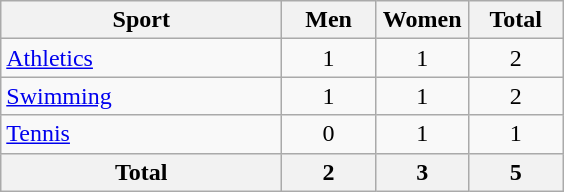<table class="wikitable sortable" style="text-align:center;">
<tr>
<th width=180>Sport</th>
<th width=55>Men</th>
<th width=55>Women</th>
<th width=55>Total</th>
</tr>
<tr>
<td align=left><a href='#'>Athletics</a></td>
<td>1</td>
<td>1</td>
<td>2</td>
</tr>
<tr>
<td align=left><a href='#'>Swimming</a></td>
<td>1</td>
<td>1</td>
<td>2</td>
</tr>
<tr>
<td align=left><a href='#'>Tennis</a></td>
<td>0</td>
<td>1</td>
<td>1</td>
</tr>
<tr>
<th>Total</th>
<th>2</th>
<th>3</th>
<th>5</th>
</tr>
</table>
